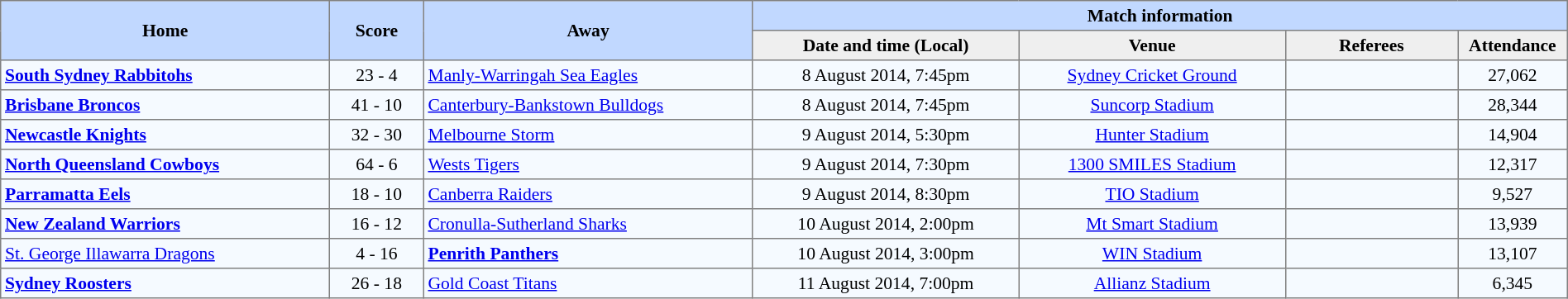<table border="1" cellpadding="3" cellspacing="0" style="border-collapse:collapse; font-size:90%; width:100%;">
<tr style="background:#c1d8ff;">
<th rowspan="2" style="width:21%;">Home</th>
<th rowspan="2" style="width:6%;">Score</th>
<th rowspan="2" style="width:21%;">Away</th>
<th colspan=6>Match information</th>
</tr>
<tr style="background:#efefef;">
<th width=17%>Date and time (Local)</th>
<th width=17%>Venue</th>
<th width=11%>Referees</th>
<th width=7%>Attendance</th>
</tr>
<tr style="text-align:center; background:#f5faff;">
<td align=left> <strong><a href='#'>South Sydney Rabbitohs</a></strong></td>
<td>23 - 4</td>
<td align=left> <a href='#'>Manly-Warringah Sea Eagles</a></td>
<td>8 August 2014, 7:45pm</td>
<td><a href='#'>Sydney Cricket Ground</a></td>
<td></td>
<td>27,062</td>
</tr>
<tr style="text-align:center; background:#f5faff;">
<td align=left> <strong><a href='#'>Brisbane Broncos</a></strong></td>
<td>41 - 10</td>
<td align=left> <a href='#'>Canterbury-Bankstown Bulldogs</a></td>
<td>8 August 2014, 7:45pm</td>
<td><a href='#'>Suncorp Stadium</a></td>
<td></td>
<td>28,344</td>
</tr>
<tr style="text-align:center; background:#f5faff;">
<td align=left> <strong><a href='#'>Newcastle Knights</a></strong></td>
<td>32 - 30</td>
<td align=left> <a href='#'>Melbourne Storm</a></td>
<td>9 August 2014, 5:30pm</td>
<td><a href='#'>Hunter Stadium</a></td>
<td></td>
<td>14,904</td>
</tr>
<tr style="text-align:center; background:#f5faff;">
<td align=left> <strong><a href='#'>North Queensland Cowboys</a></strong></td>
<td>64 - 6</td>
<td align=left> <a href='#'>Wests Tigers</a></td>
<td>9 August 2014, 7:30pm</td>
<td><a href='#'>1300 SMILES Stadium</a></td>
<td></td>
<td>12,317</td>
</tr>
<tr style="text-align:center; background:#f5faff;">
<td align=left> <strong><a href='#'>Parramatta Eels</a></strong></td>
<td>18 - 10</td>
<td align=left> <a href='#'>Canberra Raiders</a></td>
<td>9 August 2014, 8:30pm</td>
<td><a href='#'>TIO Stadium</a></td>
<td></td>
<td>9,527</td>
</tr>
<tr style="text-align:center; background:#f5faff;">
<td align=left> <strong><a href='#'>New Zealand Warriors</a></strong></td>
<td>16 - 12</td>
<td align=left> <a href='#'>Cronulla-Sutherland Sharks</a></td>
<td>10 August 2014, 2:00pm</td>
<td><a href='#'>Mt Smart Stadium</a></td>
<td></td>
<td>13,939</td>
</tr>
<tr style="text-align:center; background:#f5faff;">
<td align=left> <a href='#'>St. George Illawarra Dragons</a></td>
<td>4 - 16</td>
<td align=left> <strong><a href='#'>Penrith Panthers</a></strong></td>
<td>10 August 2014, 3:00pm</td>
<td><a href='#'>WIN Stadium</a></td>
<td></td>
<td>13,107</td>
</tr>
<tr style="text-align:center; background:#f5faff;">
<td align=left> <strong><a href='#'>Sydney Roosters</a></strong></td>
<td>26 - 18</td>
<td align=left> <a href='#'>Gold Coast Titans</a></td>
<td>11 August 2014, 7:00pm</td>
<td><a href='#'>Allianz Stadium</a></td>
<td></td>
<td>6,345</td>
</tr>
</table>
